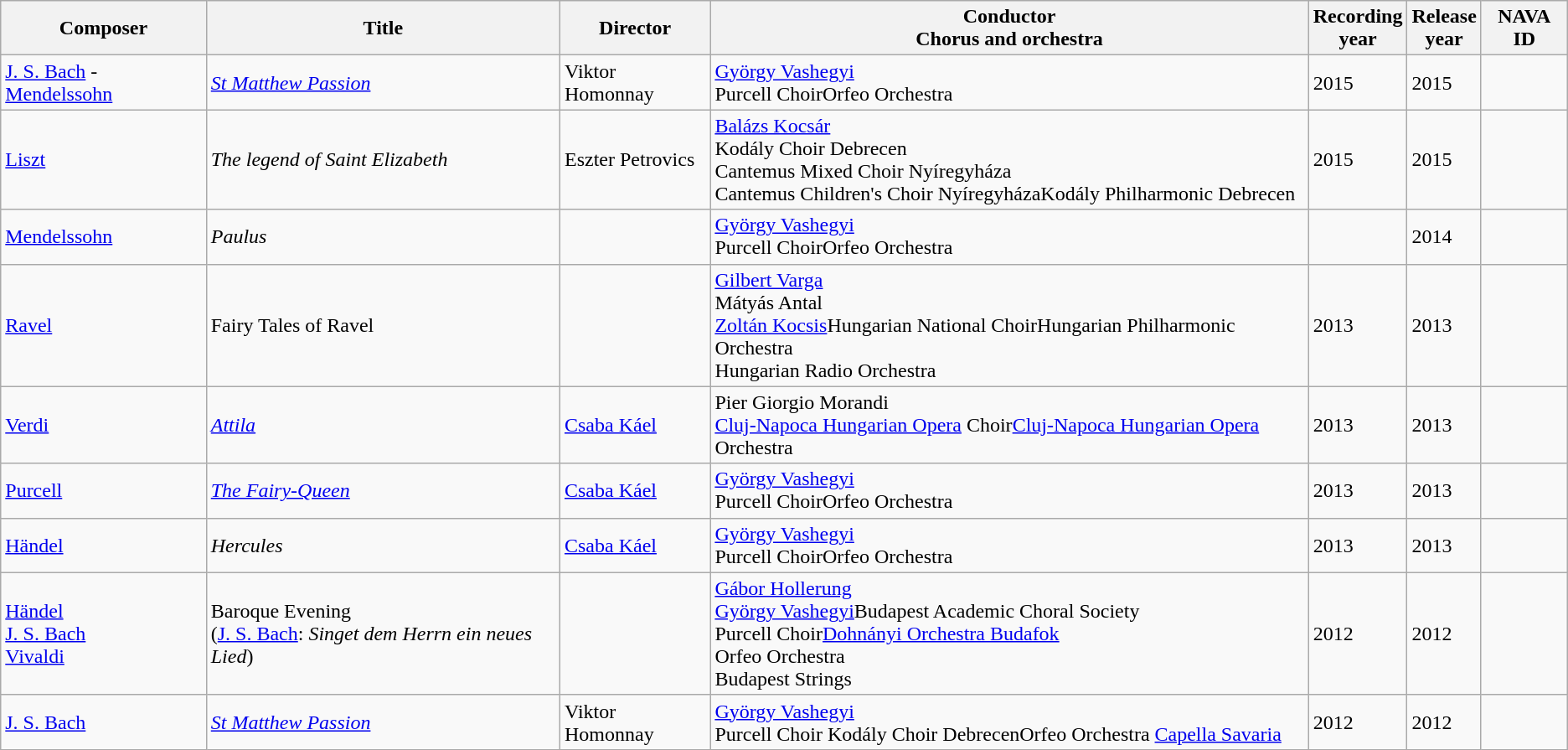<table class="wikitable mw-collapsible">
<tr>
<th>Composer</th>
<th>Title</th>
<th>Director</th>
<th>Conductor<br>Chorus and orchestra</th>
<th>Recording<br>year</th>
<th>Release<br>year</th>
<th>NAVA ID</th>
</tr>
<tr>
<td><a href='#'>J. S. Bach</a> - <a href='#'>Mendelssohn</a></td>
<td><em><a href='#'>St Matthew Passion</a></em></td>
<td>Viktor Homonnay</td>
<td><a href='#'>György Vashegyi</a><br>Purcell ChoirOrfeo Orchestra</td>
<td>2015</td>
<td>2015</td>
<td></td>
</tr>
<tr>
<td><a href='#'>Liszt</a></td>
<td><em>The legend of Saint Elizabeth</em></td>
<td>Eszter Petrovics</td>
<td><a href='#'>Balázs Kocsár</a><br>Kodály Choir Debrecen<br>Cantemus Mixed Choir Nyíregyháza<br>Cantemus Children's Choir NyíregyházaKodály Philharmonic Debrecen</td>
<td>2015</td>
<td>2015</td>
<td></td>
</tr>
<tr>
<td><a href='#'>Mendelssohn</a></td>
<td><em>Paulus</em></td>
<td></td>
<td><a href='#'>György Vashegyi</a><br>Purcell ChoirOrfeo Orchestra</td>
<td></td>
<td>2014</td>
<td></td>
</tr>
<tr>
<td><a href='#'>Ravel</a></td>
<td>Fairy Tales of Ravel</td>
<td></td>
<td><a href='#'>Gilbert Varga</a><br>Mátyás Antal<br><a href='#'>Zoltán Kocsis</a>Hungarian National ChoirHungarian Philharmonic Orchestra<br>Hungarian Radio Orchestra</td>
<td>2013</td>
<td>2013</td>
<td></td>
</tr>
<tr>
<td><a href='#'>Verdi</a></td>
<td><a href='#'><em>Attila</em></a></td>
<td><a href='#'>Csaba Káel</a></td>
<td>Pier Giorgio Morandi<br><a href='#'>Cluj-Napoca Hungarian Opera</a> Choir<a href='#'>Cluj-Napoca Hungarian Opera</a> Orchestra</td>
<td>2013</td>
<td>2013</td>
<td></td>
</tr>
<tr>
<td><a href='#'>Purcell</a></td>
<td><em><a href='#'>The Fairy-Queen</a></em></td>
<td><a href='#'>Csaba Káel</a></td>
<td><a href='#'>György Vashegyi</a><br>Purcell ChoirOrfeo Orchestra</td>
<td>2013</td>
<td>2013</td>
<td></td>
</tr>
<tr>
<td><a href='#'>Händel</a></td>
<td><em>Hercules</em></td>
<td><a href='#'>Csaba Káel</a></td>
<td><a href='#'>György Vashegyi</a><br>Purcell ChoirOrfeo Orchestra</td>
<td>2013</td>
<td>2013</td>
<td></td>
</tr>
<tr>
<td><a href='#'>Händel</a><br><a href='#'>J. S. Bach</a><br><a href='#'>Vivaldi</a></td>
<td>Baroque Evening<br>(<a href='#'>J. S. Bach</a>: <em>Singet dem Herrn ein neues Lied</em>)</td>
<td></td>
<td><a href='#'>Gábor Hollerung</a><br><a href='#'>György Vashegyi</a>Budapest Academic Choral Society<br>Purcell Choir<a href='#'>Dohnányi Orchestra Budafok</a><br>Orfeo Orchestra<br>Budapest Strings</td>
<td>2012</td>
<td>2012</td>
<td></td>
</tr>
<tr>
<td><a href='#'>J. S. Bach</a></td>
<td><em><a href='#'>St Matthew Passion</a></em></td>
<td>Viktor Homonnay</td>
<td><a href='#'>György Vashegyi</a><br>Purcell Choir
Kodály Choir DebrecenOrfeo Orchestra
<a href='#'>Capella Savaria</a></td>
<td>2012</td>
<td>2012</td>
<td></td>
</tr>
</table>
